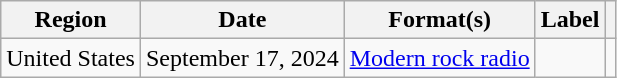<table class="wikitable">
<tr>
<th>Region</th>
<th>Date</th>
<th>Format(s)</th>
<th>Label</th>
<th></th>
</tr>
<tr>
<td>United States</td>
<td>September 17, 2024</td>
<td><a href='#'>Modern rock radio</a></td>
<td></td>
<td></td>
</tr>
</table>
